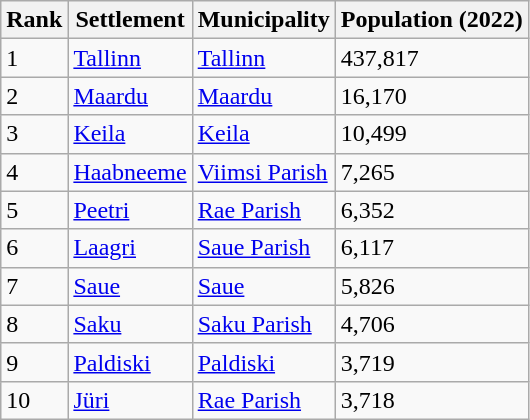<table class="wikitable sortable">
<tr>
<th>Rank</th>
<th>Settlement</th>
<th>Municipality</th>
<th>Population (2022)</th>
</tr>
<tr>
<td>1</td>
<td><a href='#'>Tallinn</a></td>
<td><a href='#'>Tallinn</a></td>
<td>437,817</td>
</tr>
<tr>
<td>2</td>
<td><a href='#'>Maardu</a></td>
<td><a href='#'>Maardu</a></td>
<td>16,170</td>
</tr>
<tr>
<td>3</td>
<td><a href='#'>Keila</a></td>
<td><a href='#'>Keila</a></td>
<td>10,499</td>
</tr>
<tr>
<td>4</td>
<td><a href='#'>Haabneeme</a></td>
<td><a href='#'>Viimsi Parish</a></td>
<td>7,265</td>
</tr>
<tr>
<td>5</td>
<td><a href='#'>Peetri</a></td>
<td><a href='#'>Rae Parish</a></td>
<td>6,352</td>
</tr>
<tr>
<td>6</td>
<td><a href='#'>Laagri</a></td>
<td><a href='#'>Saue Parish</a></td>
<td>6,117</td>
</tr>
<tr>
<td>7</td>
<td><a href='#'>Saue</a></td>
<td><a href='#'>Saue</a></td>
<td>5,826</td>
</tr>
<tr>
<td>8</td>
<td><a href='#'>Saku</a></td>
<td><a href='#'>Saku Parish</a></td>
<td>4,706</td>
</tr>
<tr>
<td>9</td>
<td><a href='#'>Paldiski</a></td>
<td><a href='#'>Paldiski</a></td>
<td>3,719</td>
</tr>
<tr>
<td>10</td>
<td><a href='#'>Jüri</a></td>
<td><a href='#'>Rae Parish</a></td>
<td>3,718</td>
</tr>
</table>
